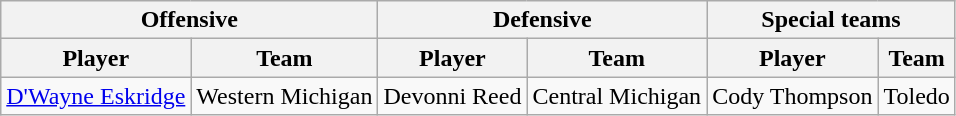<table class="wikitable" style="display: inline-table;">
<tr>
<th colspan="2">Offensive</th>
<th colspan="2">Defensive</th>
<th colspan="2">Special teams</th>
</tr>
<tr>
<th>Player</th>
<th>Team</th>
<th>Player</th>
<th>Team</th>
<th>Player</th>
<th>Team</th>
</tr>
<tr>
<td><a href='#'>D'Wayne Eskridge</a></td>
<td>Western Michigan</td>
<td>Devonni Reed</td>
<td>Central Michigan</td>
<td>Cody Thompson</td>
<td>Toledo</td>
</tr>
</table>
